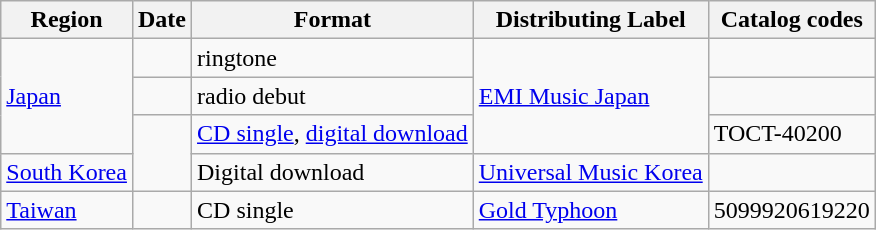<table class="wikitable">
<tr>
<th>Region</th>
<th>Date</th>
<th>Format</th>
<th>Distributing Label</th>
<th>Catalog codes</th>
</tr>
<tr>
<td rowspan="3"><a href='#'>Japan</a></td>
<td></td>
<td>ringtone</td>
<td rowspan="3"><a href='#'>EMI Music Japan</a></td>
<td rowspan="1"></td>
</tr>
<tr>
<td></td>
<td>radio debut</td>
<td rowspan="1"></td>
</tr>
<tr>
<td rowspan="2"></td>
<td><a href='#'>CD single</a>, <a href='#'>digital download</a></td>
<td rowspan="1">TOCT-40200</td>
</tr>
<tr>
<td rowspan="1"><a href='#'>South Korea</a></td>
<td>Digital download</td>
<td rowspan="1"><a href='#'>Universal Music Korea</a></td>
<td rowspan="1"></td>
</tr>
<tr>
<td><a href='#'>Taiwan</a></td>
<td></td>
<td>CD single</td>
<td><a href='#'>Gold Typhoon</a></td>
<td>5099920619220</td>
</tr>
</table>
